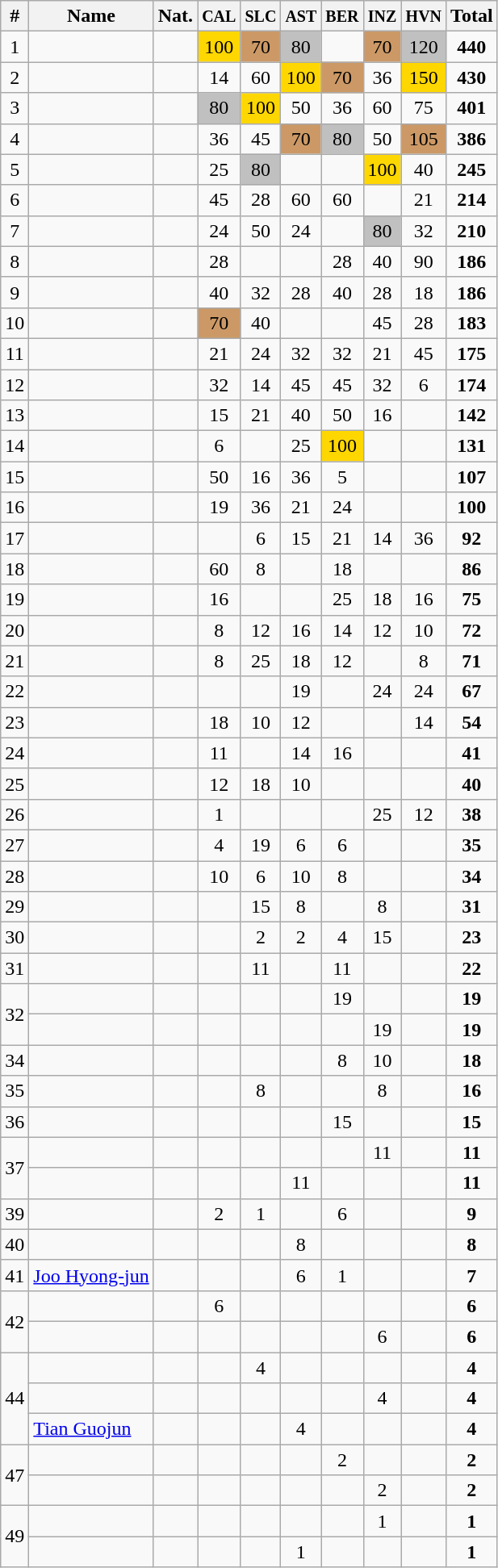<table class="wikitable sortable" style="text-align:center;">
<tr>
<th>#</th>
<th>Name</th>
<th>Nat.</th>
<th><small>CAL</small></th>
<th><small>SLC</small></th>
<th><small>AST</small></th>
<th><small>BER</small></th>
<th><small>INZ</small></th>
<th><small>HVN</small></th>
<th>Total</th>
</tr>
<tr>
<td>1</td>
<td align=left></td>
<td></td>
<td bgcolor=gold>100</td>
<td bgcolor=cc9966>70</td>
<td bgcolor=silver>80</td>
<td></td>
<td bgcolor=cc9966>70</td>
<td bgcolor=silver>120</td>
<td><strong>440</strong></td>
</tr>
<tr>
<td>2</td>
<td align=left></td>
<td></td>
<td>14</td>
<td>60</td>
<td bgcolor=gold>100</td>
<td bgcolor=cc9966>70</td>
<td>36</td>
<td bgcolor=gold>150</td>
<td><strong>430</strong></td>
</tr>
<tr>
<td>3</td>
<td align=left></td>
<td></td>
<td bgcolor=silver>80</td>
<td bgcolor=gold>100</td>
<td>50</td>
<td>36</td>
<td>60</td>
<td>75</td>
<td><strong>401</strong></td>
</tr>
<tr>
<td>4</td>
<td align=left></td>
<td></td>
<td>36</td>
<td>45</td>
<td bgcolor=cc9966>70</td>
<td bgcolor=silver>80</td>
<td>50</td>
<td bgcolor=cc9966>105</td>
<td><strong>386</strong></td>
</tr>
<tr>
<td>5</td>
<td align=left></td>
<td></td>
<td>25</td>
<td bgcolor=silver>80</td>
<td></td>
<td></td>
<td bgcolor=gold>100</td>
<td>40</td>
<td><strong>245</strong></td>
</tr>
<tr>
<td>6</td>
<td align=left></td>
<td></td>
<td>45</td>
<td>28</td>
<td>60</td>
<td>60</td>
<td></td>
<td>21</td>
<td><strong>214</strong></td>
</tr>
<tr>
<td>7</td>
<td align=left></td>
<td></td>
<td>24</td>
<td>50</td>
<td>24</td>
<td></td>
<td bgcolor=silver>80</td>
<td>32</td>
<td><strong>210</strong></td>
</tr>
<tr>
<td>8</td>
<td align=left></td>
<td></td>
<td>28</td>
<td></td>
<td></td>
<td>28</td>
<td>40</td>
<td>90</td>
<td><strong>186</strong></td>
</tr>
<tr>
<td>9</td>
<td align=left></td>
<td></td>
<td>40</td>
<td>32</td>
<td>28</td>
<td>40</td>
<td>28</td>
<td>18</td>
<td><strong>186</strong></td>
</tr>
<tr>
<td>10</td>
<td align=left></td>
<td></td>
<td bgcolor=cc9966>70</td>
<td>40</td>
<td></td>
<td></td>
<td>45</td>
<td>28</td>
<td><strong>183</strong></td>
</tr>
<tr>
<td>11</td>
<td align=left></td>
<td></td>
<td>21</td>
<td>24</td>
<td>32</td>
<td>32</td>
<td>21</td>
<td>45</td>
<td><strong>175</strong></td>
</tr>
<tr>
<td>12</td>
<td align=left></td>
<td></td>
<td>32</td>
<td>14</td>
<td>45</td>
<td>45</td>
<td>32</td>
<td>6</td>
<td><strong>174</strong></td>
</tr>
<tr>
<td>13</td>
<td align=left></td>
<td></td>
<td>15</td>
<td>21</td>
<td>40</td>
<td>50</td>
<td>16</td>
<td></td>
<td><strong>142</strong></td>
</tr>
<tr>
<td>14</td>
<td align=left></td>
<td></td>
<td>6</td>
<td></td>
<td>25</td>
<td bgcolor=gold>100</td>
<td></td>
<td></td>
<td><strong>131</strong></td>
</tr>
<tr>
<td>15</td>
<td align=left></td>
<td></td>
<td>50</td>
<td>16</td>
<td>36</td>
<td>5</td>
<td></td>
<td></td>
<td><strong>107</strong></td>
</tr>
<tr>
<td>16</td>
<td align=left></td>
<td></td>
<td>19</td>
<td>36</td>
<td>21</td>
<td>24</td>
<td></td>
<td></td>
<td><strong>100</strong></td>
</tr>
<tr>
<td>17</td>
<td align=left></td>
<td></td>
<td></td>
<td>6</td>
<td>15</td>
<td>21</td>
<td>14</td>
<td>36</td>
<td><strong>92</strong></td>
</tr>
<tr>
<td>18</td>
<td align=left></td>
<td></td>
<td>60</td>
<td>8</td>
<td></td>
<td>18</td>
<td></td>
<td></td>
<td><strong>86</strong></td>
</tr>
<tr>
<td>19</td>
<td align=left></td>
<td></td>
<td>16</td>
<td></td>
<td></td>
<td>25</td>
<td>18</td>
<td>16</td>
<td><strong>75</strong></td>
</tr>
<tr>
<td>20</td>
<td align=left></td>
<td></td>
<td>8</td>
<td>12</td>
<td>16</td>
<td>14</td>
<td>12</td>
<td>10</td>
<td><strong>72</strong></td>
</tr>
<tr>
<td>21</td>
<td align=left></td>
<td></td>
<td>8</td>
<td>25</td>
<td>18</td>
<td>12</td>
<td></td>
<td>8</td>
<td><strong>71</strong></td>
</tr>
<tr>
<td>22</td>
<td align=left></td>
<td></td>
<td></td>
<td></td>
<td>19</td>
<td></td>
<td>24</td>
<td>24</td>
<td><strong>67</strong></td>
</tr>
<tr>
<td>23</td>
<td align=left></td>
<td></td>
<td>18</td>
<td>10</td>
<td>12</td>
<td></td>
<td></td>
<td>14</td>
<td><strong>54</strong></td>
</tr>
<tr>
<td>24</td>
<td align=left></td>
<td></td>
<td>11</td>
<td></td>
<td>14</td>
<td>16</td>
<td></td>
<td></td>
<td><strong>41</strong></td>
</tr>
<tr>
<td>25</td>
<td align=left></td>
<td></td>
<td>12</td>
<td>18</td>
<td>10</td>
<td></td>
<td></td>
<td></td>
<td><strong>40</strong></td>
</tr>
<tr>
<td>26</td>
<td align=left></td>
<td></td>
<td>1</td>
<td></td>
<td></td>
<td></td>
<td>25</td>
<td>12</td>
<td><strong>38</strong></td>
</tr>
<tr>
<td>27</td>
<td align=left></td>
<td></td>
<td>4</td>
<td>19</td>
<td>6</td>
<td>6</td>
<td></td>
<td></td>
<td><strong>35</strong></td>
</tr>
<tr>
<td>28</td>
<td align=left></td>
<td></td>
<td>10</td>
<td>6</td>
<td>10</td>
<td>8</td>
<td></td>
<td></td>
<td><strong>34</strong></td>
</tr>
<tr>
<td>29</td>
<td align=left></td>
<td></td>
<td></td>
<td>15</td>
<td>8</td>
<td></td>
<td>8</td>
<td></td>
<td><strong>31</strong></td>
</tr>
<tr>
<td>30</td>
<td align=left></td>
<td></td>
<td></td>
<td>2</td>
<td>2</td>
<td>4</td>
<td>15</td>
<td></td>
<td><strong>23</strong></td>
</tr>
<tr>
<td>31</td>
<td align=left></td>
<td></td>
<td></td>
<td>11</td>
<td></td>
<td>11</td>
<td></td>
<td></td>
<td><strong>22</strong></td>
</tr>
<tr>
<td rowspan=2>32</td>
<td align=left></td>
<td></td>
<td></td>
<td></td>
<td></td>
<td>19</td>
<td></td>
<td></td>
<td><strong>19</strong></td>
</tr>
<tr>
<td align=left></td>
<td></td>
<td></td>
<td></td>
<td></td>
<td></td>
<td>19</td>
<td></td>
<td><strong>19</strong></td>
</tr>
<tr>
<td>34</td>
<td align=left></td>
<td></td>
<td></td>
<td></td>
<td></td>
<td>8</td>
<td>10</td>
<td></td>
<td><strong>18</strong></td>
</tr>
<tr>
<td>35</td>
<td align=left></td>
<td></td>
<td></td>
<td>8</td>
<td></td>
<td></td>
<td>8</td>
<td></td>
<td><strong>16</strong></td>
</tr>
<tr>
<td>36</td>
<td align=left></td>
<td></td>
<td></td>
<td></td>
<td></td>
<td>15</td>
<td></td>
<td></td>
<td><strong>15</strong></td>
</tr>
<tr>
<td rowspan=2>37</td>
<td align=left></td>
<td></td>
<td></td>
<td></td>
<td></td>
<td></td>
<td>11</td>
<td></td>
<td><strong>11</strong></td>
</tr>
<tr>
<td align=left></td>
<td></td>
<td></td>
<td></td>
<td>11</td>
<td></td>
<td></td>
<td></td>
<td><strong>11</strong></td>
</tr>
<tr>
<td>39</td>
<td align=left></td>
<td></td>
<td>2</td>
<td>1</td>
<td></td>
<td>6</td>
<td></td>
<td></td>
<td><strong>9</strong></td>
</tr>
<tr>
<td>40</td>
<td align=left></td>
<td></td>
<td></td>
<td></td>
<td>8</td>
<td></td>
<td></td>
<td></td>
<td><strong>8</strong></td>
</tr>
<tr>
<td>41</td>
<td align=left><a href='#'>Joo Hyong-jun</a></td>
<td></td>
<td></td>
<td></td>
<td>6</td>
<td>1</td>
<td></td>
<td></td>
<td><strong>7</strong></td>
</tr>
<tr>
<td rowspan=2>42</td>
<td align=left></td>
<td></td>
<td>6</td>
<td></td>
<td></td>
<td></td>
<td></td>
<td></td>
<td><strong>6</strong></td>
</tr>
<tr>
<td align=left></td>
<td></td>
<td></td>
<td></td>
<td></td>
<td></td>
<td>6</td>
<td></td>
<td><strong>6</strong></td>
</tr>
<tr>
<td rowspan=3>44</td>
<td align=left></td>
<td></td>
<td></td>
<td>4</td>
<td></td>
<td></td>
<td></td>
<td></td>
<td><strong>4</strong></td>
</tr>
<tr>
<td align=left></td>
<td></td>
<td></td>
<td></td>
<td></td>
<td></td>
<td>4</td>
<td></td>
<td><strong>4</strong></td>
</tr>
<tr>
<td align=left><a href='#'>Tian Guojun</a></td>
<td></td>
<td></td>
<td></td>
<td>4</td>
<td></td>
<td></td>
<td></td>
<td><strong>4</strong></td>
</tr>
<tr>
<td rowspan=2>47</td>
<td align=left></td>
<td></td>
<td></td>
<td></td>
<td></td>
<td>2</td>
<td></td>
<td></td>
<td><strong>2</strong></td>
</tr>
<tr>
<td align=left></td>
<td></td>
<td></td>
<td></td>
<td></td>
<td></td>
<td>2</td>
<td></td>
<td><strong>2</strong></td>
</tr>
<tr>
<td rowspan=2>49</td>
<td align=left></td>
<td></td>
<td></td>
<td></td>
<td></td>
<td></td>
<td>1</td>
<td></td>
<td><strong>1</strong></td>
</tr>
<tr>
<td align=left></td>
<td></td>
<td></td>
<td></td>
<td>1</td>
<td></td>
<td></td>
<td></td>
<td><strong>1</strong></td>
</tr>
</table>
